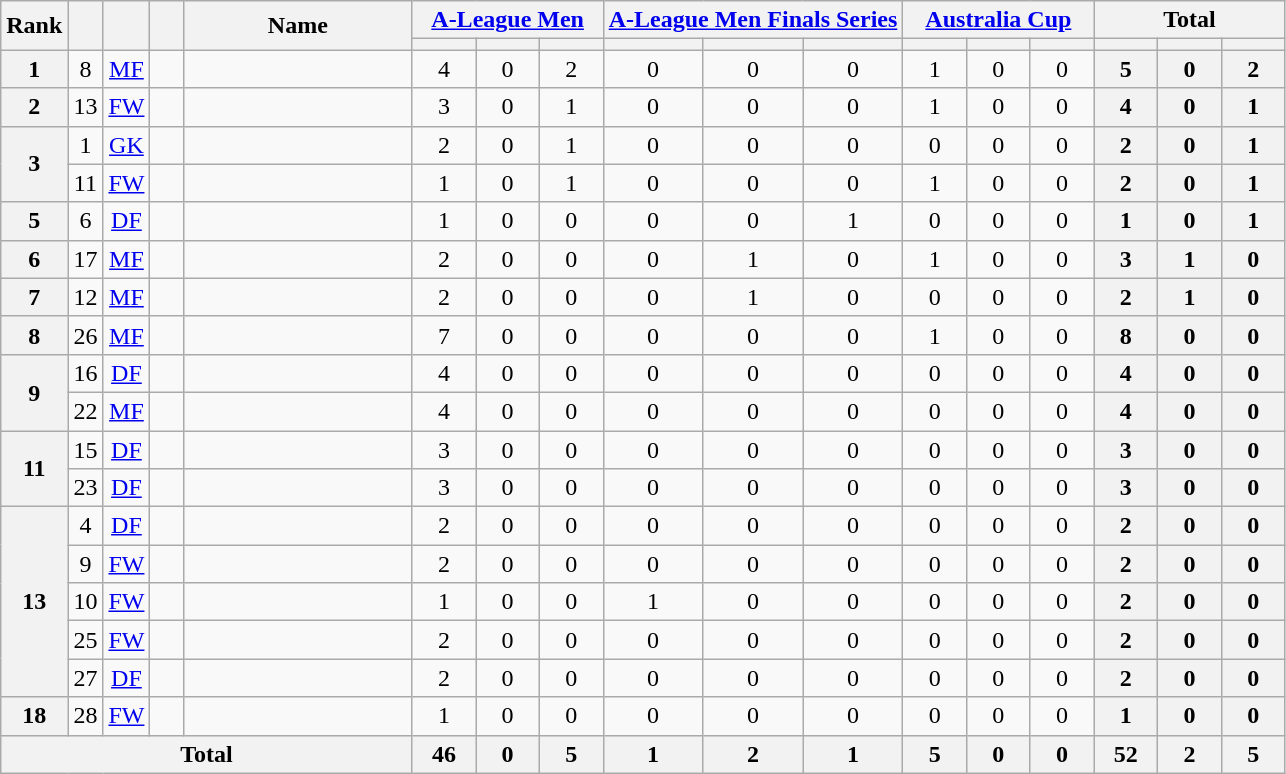<table class="wikitable sortable" style="text-align:center;">
<tr>
<th rowspan="2" width="15">Rank</th>
<th rowspan="2" width="15"></th>
<th rowspan="2" width="15"></th>
<th rowspan="2" width="15"></th>
<th rowspan="2" width="145">Name</th>
<th colspan="3" width="120"><a href='#'>A-League Men</a></th>
<th colspan="3"><a href='#'>A-League Men Finals Series</a></th>
<th colspan="3" width="120"><a href='#'>Australia Cup</a></th>
<th colspan="3" width="120">Total</th>
</tr>
<tr>
<th style="width:30px"></th>
<th style="width:30px"></th>
<th style="width:30px"></th>
<th></th>
<th></th>
<th></th>
<th style="width:30px"></th>
<th style="width:30px"></th>
<th style="width:30px"></th>
<th style="width:30px"></th>
<th style="width:30px"></th>
<th style="width:30px"></th>
</tr>
<tr>
<th>1</th>
<td>8</td>
<td><a href='#'>MF</a></td>
<td></td>
<td align="left"><br></td>
<td>4</td>
<td>0</td>
<td>2<br></td>
<td>0</td>
<td>0</td>
<td>0<br></td>
<td>1</td>
<td>0</td>
<td>0<br></td>
<th>5</th>
<th>0</th>
<th>2</th>
</tr>
<tr>
<th>2</th>
<td>13</td>
<td><a href='#'>FW</a></td>
<td></td>
<td align="left"><br></td>
<td>3</td>
<td>0</td>
<td>1<br></td>
<td>0</td>
<td>0</td>
<td>0<br></td>
<td>1</td>
<td>0</td>
<td>0<br></td>
<th>4</th>
<th>0</th>
<th>1</th>
</tr>
<tr>
<th rowspan="2">3</th>
<td>1</td>
<td><a href='#'>GK</a></td>
<td></td>
<td align="left"><br></td>
<td>2</td>
<td>0</td>
<td>1<br></td>
<td>0</td>
<td>0</td>
<td>0<br></td>
<td>0</td>
<td>0</td>
<td>0<br></td>
<th>2</th>
<th>0</th>
<th>1</th>
</tr>
<tr>
<td>11</td>
<td><a href='#'>FW</a></td>
<td></td>
<td align="left"><br></td>
<td>1</td>
<td>0</td>
<td>1<br></td>
<td>0</td>
<td>0</td>
<td>0<br></td>
<td>1</td>
<td>0</td>
<td>0<br></td>
<th>2</th>
<th>0</th>
<th>1</th>
</tr>
<tr>
<th>5</th>
<td>6</td>
<td><a href='#'>DF</a></td>
<td></td>
<td align="left"><br></td>
<td>1</td>
<td>0</td>
<td>0<br></td>
<td>0</td>
<td>0</td>
<td>1<br></td>
<td>0</td>
<td>0</td>
<td>0<br></td>
<th>1</th>
<th>0</th>
<th>1</th>
</tr>
<tr>
<th>6</th>
<td>17</td>
<td><a href='#'>MF</a></td>
<td></td>
<td align="left"><br></td>
<td>2</td>
<td>0</td>
<td>0<br></td>
<td>0</td>
<td>1</td>
<td>0<br></td>
<td>1</td>
<td>0</td>
<td>0<br></td>
<th>3</th>
<th>1</th>
<th>0</th>
</tr>
<tr>
<th>7</th>
<td>12</td>
<td><a href='#'>MF</a></td>
<td></td>
<td align="left"><br></td>
<td>2</td>
<td>0</td>
<td>0<br></td>
<td>0</td>
<td>1</td>
<td>0<br></td>
<td>0</td>
<td>0</td>
<td>0<br></td>
<th>2</th>
<th>1</th>
<th>0</th>
</tr>
<tr>
<th>8</th>
<td>26</td>
<td><a href='#'>MF</a></td>
<td></td>
<td align="left"><br></td>
<td>7</td>
<td>0</td>
<td>0<br></td>
<td>0</td>
<td>0</td>
<td>0<br></td>
<td>1</td>
<td>0</td>
<td>0<br></td>
<th>8</th>
<th>0</th>
<th>0</th>
</tr>
<tr>
<th rowspan="2">9</th>
<td>16</td>
<td><a href='#'>DF</a></td>
<td></td>
<td align="left"><br></td>
<td>4</td>
<td>0</td>
<td>0<br></td>
<td>0</td>
<td>0</td>
<td>0<br></td>
<td>0</td>
<td>0</td>
<td>0<br></td>
<th>4</th>
<th>0</th>
<th>0</th>
</tr>
<tr>
<td>22</td>
<td><a href='#'>MF</a></td>
<td></td>
<td align="left"><br></td>
<td>4</td>
<td>0</td>
<td>0<br></td>
<td>0</td>
<td>0</td>
<td>0<br></td>
<td>0</td>
<td>0</td>
<td>0<br></td>
<th>4</th>
<th>0</th>
<th>0</th>
</tr>
<tr>
<th rowspan="2">11</th>
<td>15</td>
<td><a href='#'>DF</a></td>
<td></td>
<td align="left"><br></td>
<td>3</td>
<td>0</td>
<td>0<br></td>
<td>0</td>
<td>0</td>
<td>0<br></td>
<td>0</td>
<td>0</td>
<td>0<br></td>
<th>3</th>
<th>0</th>
<th>0</th>
</tr>
<tr>
<td>23</td>
<td><a href='#'>DF</a></td>
<td></td>
<td align="left"><br></td>
<td>3</td>
<td>0</td>
<td>0<br></td>
<td>0</td>
<td>0</td>
<td>0<br></td>
<td>0</td>
<td>0</td>
<td>0<br></td>
<th>3</th>
<th>0</th>
<th>0</th>
</tr>
<tr>
<th rowspan="5">13</th>
<td>4</td>
<td><a href='#'>DF</a></td>
<td></td>
<td align="left"><br></td>
<td>2</td>
<td>0</td>
<td>0<br></td>
<td>0</td>
<td>0</td>
<td>0<br></td>
<td>0</td>
<td>0</td>
<td>0<br></td>
<th>2</th>
<th>0</th>
<th>0</th>
</tr>
<tr>
<td>9</td>
<td><a href='#'>FW</a></td>
<td></td>
<td align="left"><br></td>
<td>2</td>
<td>0</td>
<td>0<br></td>
<td>0</td>
<td>0</td>
<td>0<br></td>
<td>0</td>
<td>0</td>
<td>0<br></td>
<th>2</th>
<th>0</th>
<th>0</th>
</tr>
<tr>
<td>10</td>
<td><a href='#'>FW</a></td>
<td></td>
<td align="left"><br></td>
<td>1</td>
<td>0</td>
<td>0<br></td>
<td>1</td>
<td>0</td>
<td>0<br></td>
<td>0</td>
<td>0</td>
<td>0<br></td>
<th>2</th>
<th>0</th>
<th>0</th>
</tr>
<tr>
<td>25</td>
<td><a href='#'>FW</a></td>
<td></td>
<td align="left"><br></td>
<td>2</td>
<td>0</td>
<td>0<br></td>
<td>0</td>
<td>0</td>
<td>0<br></td>
<td>0</td>
<td>0</td>
<td>0<br></td>
<th>2</th>
<th>0</th>
<th>0</th>
</tr>
<tr>
<td>27</td>
<td><a href='#'>DF</a></td>
<td></td>
<td align="left"><br></td>
<td>2</td>
<td>0</td>
<td>0<br></td>
<td>0</td>
<td>0</td>
<td>0<br></td>
<td>0</td>
<td>0</td>
<td>0<br></td>
<th>2</th>
<th>0</th>
<th>0</th>
</tr>
<tr>
<th>18</th>
<td>28</td>
<td><a href='#'>FW</a></td>
<td></td>
<td align="left"><br></td>
<td>1</td>
<td>0</td>
<td>0<br></td>
<td>0</td>
<td>0</td>
<td>0<br></td>
<td>0</td>
<td>0</td>
<td>0<br></td>
<th>1</th>
<th>0</th>
<th>0</th>
</tr>
<tr>
<th colspan="5">Total<br></th>
<th>46</th>
<th>0</th>
<th>5<br></th>
<th>1</th>
<th>2</th>
<th>1<br></th>
<th>5</th>
<th>0</th>
<th>0<br></th>
<th>52</th>
<th>2</th>
<th>5</th>
</tr>
</table>
